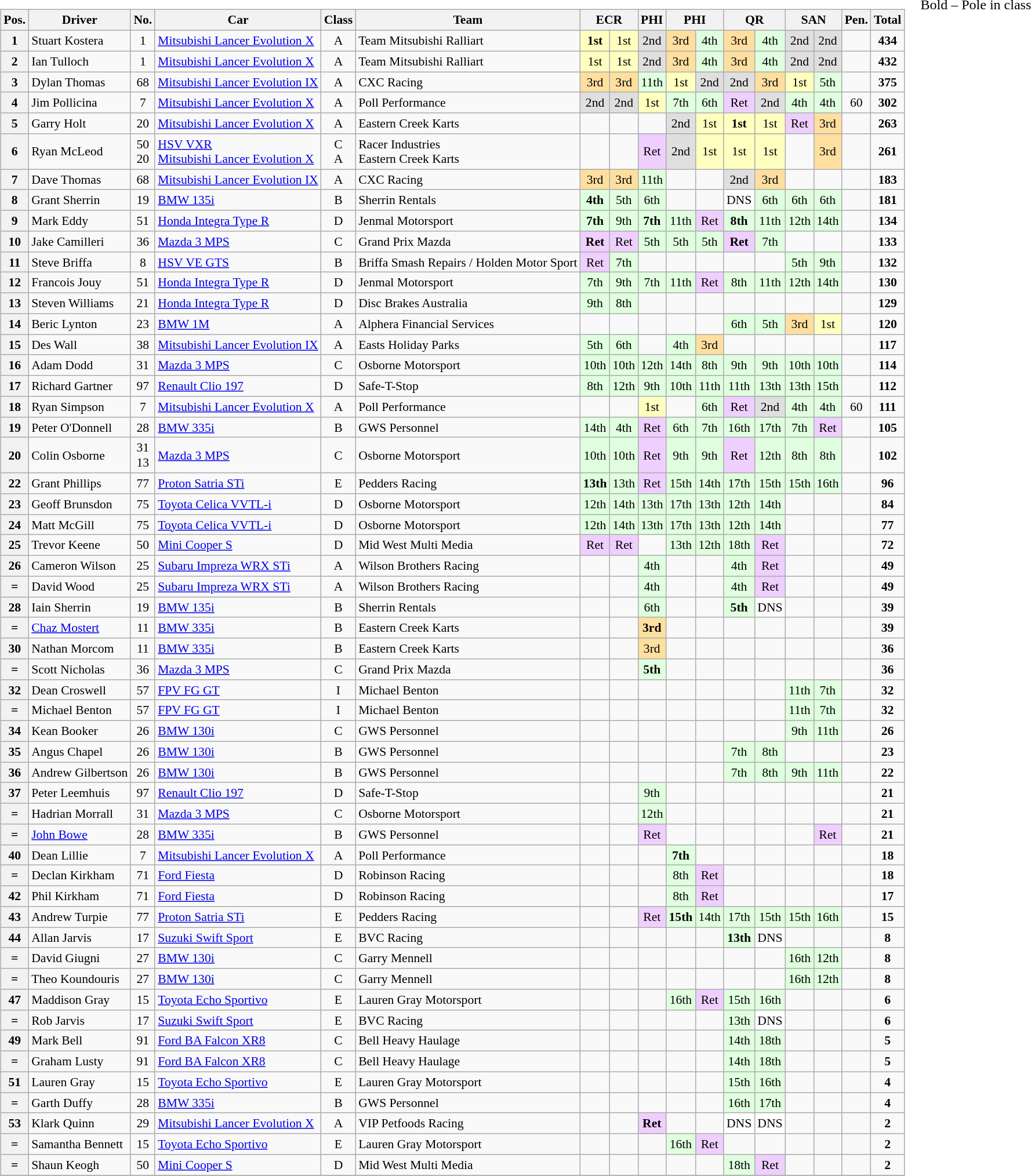<table>
<tr>
<td><br><table class="wikitable" style="font-size:90%;">
<tr style="font-weight:bold">
<th>Pos.</th>
<th>Driver</th>
<th>No.</th>
<th>Car</th>
<th>Class</th>
<th>Team</th>
<th colspan=2>ECR</th>
<th>PHI</th>
<th colspan=2>PHI</th>
<th colspan=2>QR</th>
<th colspan=2>SAN</th>
<th>Pen.</th>
<th>Total</th>
</tr>
<tr>
<th>1</th>
<td>Stuart Kostera</td>
<td align=center>1</td>
<td><a href='#'>Mitsubishi Lancer Evolution X</a></td>
<td align=center>A</td>
<td>Team Mitsubishi Ralliart</td>
<td align=center style="background:#ffffbf;"><strong>1st</strong></td>
<td align=center style="background:#ffffbf;">1st</td>
<td align=center style="background:#dfdfdf;">2nd</td>
<td align=center style="background:#ffdf9f;">3rd</td>
<td align=center style="background:#dfffdf;">4th</td>
<td align=center style="background:#ffdf9f;">3rd</td>
<td align=center style="background:#dfffdf;">4th</td>
<td align=center style="background:#dfdfdf;">2nd</td>
<td align=center style="background:#dfdfdf;">2nd</td>
<td></td>
<td align=center><strong>434</strong></td>
</tr>
<tr>
<th>2</th>
<td>Ian Tulloch</td>
<td align=center>1</td>
<td><a href='#'>Mitsubishi Lancer Evolution X</a></td>
<td align=center>A</td>
<td>Team Mitsubishi Ralliart</td>
<td align=center style="background:#ffffbf;">1st</td>
<td align=center style="background:#ffffbf;">1st</td>
<td align=center style="background:#dfdfdf;">2nd</td>
<td align=center style="background:#ffdf9f;">3rd</td>
<td align=center style="background:#dfffdf;">4th</td>
<td align=center style="background:#ffdf9f;">3rd</td>
<td align=center style="background:#dfffdf;">4th</td>
<td align=center style="background:#dfdfdf;">2nd</td>
<td align=center style="background:#dfdfdf;">2nd</td>
<td></td>
<td align=center><strong>432</strong></td>
</tr>
<tr>
<th>3</th>
<td>Dylan Thomas</td>
<td align=center>68</td>
<td><a href='#'>Mitsubishi Lancer Evolution IX</a></td>
<td align=center>A</td>
<td>CXC Racing</td>
<td align=center style="background:#ffdf9f;">3rd</td>
<td align=center style="background:#ffdf9f;">3rd</td>
<td align=center style="background:#dfffdf;">11th</td>
<td align=center style="background:#ffffbf;">1st</td>
<td align=center style="background:#dfdfdf;">2nd</td>
<td align=center style="background:#dfdfdf;">2nd</td>
<td align=center style="background:#ffdf9f;">3rd</td>
<td align=center style="background:#ffffbf;">1st</td>
<td align=center style="background:#dfffdf;">5th</td>
<td></td>
<td align=center><strong>375</strong></td>
</tr>
<tr>
<th>4</th>
<td>Jim Pollicina</td>
<td align=center>7</td>
<td><a href='#'>Mitsubishi Lancer Evolution X</a></td>
<td align=center>A</td>
<td>Poll Performance</td>
<td align=center style="background:#dfdfdf;">2nd</td>
<td align=center style="background:#dfdfdf;">2nd</td>
<td align=center style="background:#ffffbf;">1st</td>
<td align=center style="background:#dfffdf;">7th</td>
<td align=center style="background:#dfffdf;">6th</td>
<td align=center style="background:#efcfff;">Ret</td>
<td align=center style="background:#dfdfdf;">2nd</td>
<td align=center style="background:#dfffdf;">4th</td>
<td align=center style="background:#dfffdf;">4th</td>
<td align=center>60</td>
<td align=center><strong>302</strong></td>
</tr>
<tr>
<th>5</th>
<td>Garry Holt</td>
<td align=center>20</td>
<td><a href='#'>Mitsubishi Lancer Evolution X</a></td>
<td align=center>A</td>
<td>Eastern Creek Karts</td>
<td></td>
<td></td>
<td></td>
<td align=center style="background:#dfdfdf;">2nd</td>
<td align=center style="background:#ffffbf;">1st</td>
<td align=center style="background:#ffffbf;"><strong>1st</strong></td>
<td align=center style="background:#ffffbf;">1st</td>
<td align=center style="background:#efcfff;">Ret</td>
<td align=center style="background:#ffdf9f;">3rd</td>
<td></td>
<td align=center><strong>263</strong></td>
</tr>
<tr>
<th>6</th>
<td>Ryan McLeod</td>
<td align=center>50<br> 20</td>
<td><a href='#'>HSV VXR</a><br> <a href='#'>Mitsubishi Lancer Evolution X</a></td>
<td align=center>C<br> A</td>
<td>Racer Industries<br> Eastern Creek Karts</td>
<td></td>
<td></td>
<td align=center style="background:#efcfff;">Ret</td>
<td align=center style="background:#dfdfdf;">2nd</td>
<td align=center style="background:#ffffbf;">1st</td>
<td align=center style="background:#ffffbf;">1st</td>
<td align=center style="background:#ffffbf;">1st</td>
<td></td>
<td align=center style="background:#ffdf9f;">3rd</td>
<td></td>
<td align=center><strong>261</strong></td>
</tr>
<tr>
<th>7</th>
<td>Dave Thomas</td>
<td align=center>68</td>
<td><a href='#'>Mitsubishi Lancer Evolution IX</a></td>
<td align=center>A</td>
<td>CXC Racing</td>
<td align=center style="background:#ffdf9f;">3rd</td>
<td align=center style="background:#ffdf9f;">3rd</td>
<td align=center style="background:#dfffdf;">11th</td>
<td></td>
<td></td>
<td align=center style="background:#dfdfdf;">2nd</td>
<td align=center style="background:#ffdf9f;">3rd</td>
<td></td>
<td></td>
<td></td>
<td align=center><strong>183</strong></td>
</tr>
<tr>
<th>8</th>
<td>Grant Sherrin</td>
<td align=center>19</td>
<td><a href='#'>BMW 135i</a></td>
<td align=center>B</td>
<td>Sherrin Rentals</td>
<td align=center style="background:#dfffdf;"><strong>4th</strong></td>
<td align=center style="background:#dfffdf;">5th</td>
<td align=center style="background:#dfffdf;">6th</td>
<td></td>
<td></td>
<td align=center style="background:#ffffff;">DNS</td>
<td align=center style="background:#dfffdf;">6th</td>
<td align=center style="background:#dfffdf;">6th</td>
<td align=center style="background:#dfffdf;">6th</td>
<td></td>
<td align=center><strong>181</strong></td>
</tr>
<tr>
<th>9</th>
<td>Mark Eddy</td>
<td align=center>51</td>
<td><a href='#'>Honda Integra Type R</a></td>
<td align=center>D</td>
<td>Jenmal Motorsport</td>
<td align=center style="background:#dfffdf;"><strong>7th</strong></td>
<td align=center style="background:#dfffdf;">9th</td>
<td align=center style="background:#dfffdf;"><strong>7th</strong></td>
<td align=center style="background:#dfffdf;">11th</td>
<td align=center style="background:#efcfff;">Ret</td>
<td align=center style="background:#dfffdf;"><strong>8th</strong></td>
<td align=center style="background:#dfffdf;">11th</td>
<td align=center style="background:#dfffdf;">12th</td>
<td align=center style="background:#dfffdf;">14th</td>
<td></td>
<td align=center><strong>134</strong></td>
</tr>
<tr>
<th>10</th>
<td>Jake Camilleri</td>
<td align=center>36</td>
<td><a href='#'>Mazda 3 MPS</a></td>
<td align=center>C</td>
<td>Grand Prix Mazda</td>
<td align=center style="background:#efcfff;"><strong>Ret</strong></td>
<td align=center style="background:#efcfff;">Ret</td>
<td align=center style="background:#dfffdf;">5th</td>
<td align=center style="background:#dfffdf;">5th</td>
<td align=center style="background:#dfffdf;">5th</td>
<td align=center style="background:#efcfff;"><strong>Ret</strong></td>
<td align=center style="background:#dfffdf;">7th</td>
<td></td>
<td></td>
<td></td>
<td align=center><strong>133</strong></td>
</tr>
<tr>
<th>11</th>
<td>Steve Briffa</td>
<td align=center>8</td>
<td><a href='#'>HSV VE GTS</a></td>
<td align=center>B</td>
<td>Briffa Smash Repairs / Holden Motor Sport</td>
<td align=center style="background:#efcfff;">Ret</td>
<td align=center style="background:#dfffdf;">7th</td>
<td></td>
<td></td>
<td></td>
<td></td>
<td></td>
<td align=center style="background:#dfffdf;">5th</td>
<td align=center style="background:#dfffdf;">9th</td>
<td></td>
<td align=center><strong>132</strong></td>
</tr>
<tr>
<th>12</th>
<td>Francois Jouy</td>
<td align=center>51</td>
<td><a href='#'>Honda Integra Type R</a></td>
<td align=center>D</td>
<td>Jenmal Motorsport</td>
<td align=center style="background:#dfffdf;">7th</td>
<td align=center style="background:#dfffdf;">9th</td>
<td align=center style="background:#dfffdf;">7th</td>
<td align=center style="background:#dfffdf;">11th</td>
<td align=center style="background:#efcfff;">Ret</td>
<td align=center style="background:#dfffdf;">8th</td>
<td align=center style="background:#dfffdf;">11th</td>
<td align=center style="background:#dfffdf;">12th</td>
<td align=center style="background:#dfffdf;">14th</td>
<td></td>
<td align=center><strong>130</strong></td>
</tr>
<tr>
<th>13</th>
<td>Steven Williams</td>
<td align=center>21</td>
<td><a href='#'>Honda Integra Type R</a></td>
<td align=center>D</td>
<td>Disc Brakes Australia</td>
<td align=center style="background:#dfffdf;">9th</td>
<td align=center style="background:#dfffdf;">8th</td>
<td></td>
<td></td>
<td></td>
<td></td>
<td></td>
<td></td>
<td></td>
<td></td>
<td align=center><strong>129</strong></td>
</tr>
<tr>
<th>14</th>
<td>Beric Lynton</td>
<td align=center>23</td>
<td><a href='#'>BMW 1M</a></td>
<td align=center>A</td>
<td>Alphera Financial Services</td>
<td></td>
<td></td>
<td></td>
<td></td>
<td></td>
<td align=center style="background:#dfffdf;">6th</td>
<td align=center style="background:#dfffdf;">5th</td>
<td align=center style="background:#ffdf9f;">3rd</td>
<td align=center style="background:#ffffbf;">1st</td>
<td></td>
<td align=center><strong>120</strong></td>
</tr>
<tr>
<th>15</th>
<td>Des Wall</td>
<td align=center>38</td>
<td><a href='#'>Mitsubishi Lancer Evolution IX</a></td>
<td align=center>A</td>
<td>Easts Holiday Parks</td>
<td align=center style="background:#dfffdf;">5th</td>
<td align=center style="background:#dfffdf;">6th</td>
<td></td>
<td align=center style="background:#dfffdf;">4th</td>
<td align=center style="background:#ffdf9f;">3rd</td>
<td></td>
<td></td>
<td></td>
<td></td>
<td></td>
<td align=center><strong>117</strong></td>
</tr>
<tr>
<th>16</th>
<td>Adam Dodd</td>
<td align=center>31</td>
<td><a href='#'>Mazda 3 MPS</a></td>
<td align=center>C</td>
<td>Osborne Motorsport</td>
<td align=center style="background:#dfffdf;">10th</td>
<td align=center style="background:#dfffdf;">10th</td>
<td align=center style="background:#dfffdf;">12th</td>
<td align=center style="background:#dfffdf;">14th</td>
<td align=center style="background:#dfffdf;">8th</td>
<td align=center style="background:#dfffdf;">9th</td>
<td align=center style="background:#dfffdf;">9th</td>
<td align=center style="background:#dfffdf;">10th</td>
<td align=center style="background:#dfffdf;">10th</td>
<td></td>
<td align=center><strong>114</strong></td>
</tr>
<tr>
<th>17</th>
<td>Richard Gartner</td>
<td align=center>97</td>
<td><a href='#'>Renault Clio 197</a></td>
<td align=center>D</td>
<td>Safe-T-Stop</td>
<td align=center style="background:#dfffdf;">8th</td>
<td align=center style="background:#dfffdf;">12th</td>
<td align=center style="background:#dfffdf;">9th</td>
<td align=center style="background:#dfffdf;">10th</td>
<td align=center style="background:#dfffdf;">11th</td>
<td align=center style="background:#dfffdf;">11th</td>
<td align=center style="background:#dfffdf;">13th</td>
<td align=center style="background:#dfffdf;">13th</td>
<td align=center style="background:#dfffdf;">15th</td>
<td></td>
<td align=center><strong>112</strong></td>
</tr>
<tr>
<th>18</th>
<td>Ryan Simpson</td>
<td align=center>7</td>
<td><a href='#'>Mitsubishi Lancer Evolution X</a></td>
<td align=center>A</td>
<td>Poll Performance</td>
<td></td>
<td></td>
<td align=center style="background:#ffffbf;">1st</td>
<td></td>
<td align=center style="background:#dfffdf;">6th</td>
<td align=center style="background:#efcfff;">Ret</td>
<td align=center style="background:#dfdfdf;">2nd</td>
<td align=center style="background:#dfffdf;">4th</td>
<td align=center style="background:#dfffdf;">4th</td>
<td align=center>60</td>
<td align=center><strong>111</strong></td>
</tr>
<tr>
<th>19</th>
<td>Peter O'Donnell</td>
<td align=center>28</td>
<td><a href='#'>BMW 335i</a></td>
<td align=center>B</td>
<td>GWS Personnel</td>
<td align=center style="background:#dfffdf;">14th</td>
<td align=center style="background:#dfffdf;">4th</td>
<td align=center style="background:#efcfff;">Ret</td>
<td align=center style="background:#dfffdf;">6th</td>
<td align=center style="background:#dfffdf;">7th</td>
<td align=center style="background:#dfffdf;">16th</td>
<td align=center style="background:#dfffdf;">17th</td>
<td align=center style="background:#dfffdf;">7th</td>
<td align=center style="background:#efcfff;">Ret</td>
<td></td>
<td align=center><strong>105</strong></td>
</tr>
<tr>
<th>20</th>
<td>Colin Osborne</td>
<td align=center>31<br> 13</td>
<td><a href='#'>Mazda 3 MPS</a></td>
<td align=center>C</td>
<td>Osborne Motorsport</td>
<td align=center style="background:#dfffdf;">10th</td>
<td align=center style="background:#dfffdf;">10th</td>
<td align=center style="background:#efcfff;">Ret</td>
<td align=center style="background:#dfffdf;">9th</td>
<td align=center style="background:#dfffdf;">9th</td>
<td align=center style="background:#efcfff;">Ret</td>
<td align=center style="background:#dfffdf;">12th</td>
<td align=center style="background:#dfffdf;">8th</td>
<td align=center style="background:#dfffdf;">8th</td>
<td></td>
<td align=center><strong>102</strong></td>
</tr>
<tr>
<th>22</th>
<td>Grant Phillips</td>
<td align=center>77</td>
<td><a href='#'>Proton Satria STi</a></td>
<td align=center>E</td>
<td>Pedders Racing</td>
<td align=center style="background:#dfffdf;"><strong>13th</strong></td>
<td align=center style="background:#dfffdf;">13th</td>
<td align=center style="background:#efcfff;">Ret</td>
<td align=center style="background:#dfffdf;">15th</td>
<td align=center style="background:#dfffdf;">14th</td>
<td align=center style="background:#dfffdf;">17th</td>
<td align=center style="background:#dfffdf;">15th</td>
<td align=center style="background:#dfffdf;">15th</td>
<td align=center style="background:#dfffdf;">16th</td>
<td></td>
<td align=center><strong>96</strong></td>
</tr>
<tr>
<th>23</th>
<td>Geoff Brunsdon</td>
<td align=center>75</td>
<td><a href='#'>Toyota Celica VVTL-i</a></td>
<td align=center>D</td>
<td>Osborne Motorsport</td>
<td align=center style="background:#dfffdf;">12th</td>
<td align=center style="background:#dfffdf;">14th</td>
<td align=center style="background:#dfffdf;">13th</td>
<td align=center style="background:#dfffdf;">17th</td>
<td align=center style="background:#dfffdf;">13th</td>
<td align=center style="background:#dfffdf;">12th</td>
<td align=center style="background:#dfffdf;">14th</td>
<td></td>
<td></td>
<td></td>
<td align=center><strong>84</strong></td>
</tr>
<tr>
<th>24</th>
<td>Matt McGill</td>
<td align=center>75</td>
<td><a href='#'>Toyota Celica VVTL-i</a></td>
<td align=center>D</td>
<td>Osborne Motorsport</td>
<td align=center style="background:#dfffdf;">12th</td>
<td align=center style="background:#dfffdf;">14th</td>
<td align=center style="background:#dfffdf;">13th</td>
<td align=center style="background:#dfffdf;">17th</td>
<td align=center style="background:#dfffdf;">13th</td>
<td align=center style="background:#dfffdf;">12th</td>
<td align=center style="background:#dfffdf;">14th</td>
<td></td>
<td></td>
<td></td>
<td align=center><strong>77</strong></td>
</tr>
<tr>
<th>25</th>
<td>Trevor Keene</td>
<td align=center>50</td>
<td><a href='#'>Mini Cooper S</a></td>
<td align=center>D</td>
<td>Mid West Multi Media</td>
<td align=center style="background:#efcfff;">Ret</td>
<td align=center style="background:#efcfff;">Ret</td>
<td></td>
<td align=center style="background:#dfffdf;">13th</td>
<td align=center style="background:#dfffdf;">12th</td>
<td align=center style="background:#dfffdf;">18th</td>
<td align=center style="background:#efcfff;">Ret</td>
<td></td>
<td></td>
<td></td>
<td align=center><strong>72</strong></td>
</tr>
<tr>
<th>26</th>
<td>Cameron Wilson</td>
<td align=center>25</td>
<td><a href='#'>Subaru Impreza WRX STi</a></td>
<td align=center>A</td>
<td>Wilson Brothers Racing</td>
<td></td>
<td></td>
<td align=center style="background:#dfffdf;">4th</td>
<td></td>
<td></td>
<td align=center style="background:#dfffdf;">4th</td>
<td align=center style="background:#efcfff;">Ret</td>
<td></td>
<td></td>
<td></td>
<td align=center><strong>49</strong></td>
</tr>
<tr>
<th>=</th>
<td>David Wood</td>
<td align=center>25</td>
<td><a href='#'>Subaru Impreza WRX STi</a></td>
<td align=center>A</td>
<td>Wilson Brothers Racing</td>
<td></td>
<td></td>
<td align=center style="background:#dfffdf;">4th</td>
<td></td>
<td></td>
<td align=center style="background:#dfffdf;">4th</td>
<td align=center style="background:#efcfff;">Ret</td>
<td></td>
<td></td>
<td></td>
<td align=center><strong>49</strong></td>
</tr>
<tr>
<th>28</th>
<td>Iain Sherrin</td>
<td align=center>19</td>
<td><a href='#'>BMW 135i</a></td>
<td align=center>B</td>
<td>Sherrin Rentals</td>
<td></td>
<td></td>
<td align=center style="background:#dfffdf;">6th</td>
<td></td>
<td></td>
<td align=center style="background:#dfffdf;"><strong>5th</strong></td>
<td align=center style="background:#ffffff;">DNS</td>
<td></td>
<td></td>
<td></td>
<td align=center><strong>39</strong></td>
</tr>
<tr>
<th>=</th>
<td><a href='#'>Chaz Mostert</a></td>
<td align=center>11</td>
<td><a href='#'>BMW 335i</a></td>
<td align=center>B</td>
<td>Eastern Creek Karts</td>
<td></td>
<td></td>
<td align=center style="background:#ffdf9f;"><strong>3rd</strong></td>
<td></td>
<td></td>
<td></td>
<td></td>
<td></td>
<td></td>
<td></td>
<td align=center><strong>39</strong></td>
</tr>
<tr>
<th>30</th>
<td>Nathan Morcom</td>
<td align=center>11</td>
<td><a href='#'>BMW 335i</a></td>
<td align=center>B</td>
<td>Eastern Creek Karts</td>
<td></td>
<td></td>
<td align=center style="background:#ffdf9f;">3rd</td>
<td></td>
<td></td>
<td></td>
<td></td>
<td></td>
<td></td>
<td></td>
<td align=center><strong>36</strong></td>
</tr>
<tr>
<th>=</th>
<td>Scott Nicholas</td>
<td align=center>36</td>
<td><a href='#'>Mazda 3 MPS</a></td>
<td align=center>C</td>
<td>Grand Prix Mazda</td>
<td></td>
<td></td>
<td align=center style="background:#dfffdf;"><strong>5th</strong></td>
<td></td>
<td></td>
<td></td>
<td></td>
<td></td>
<td></td>
<td></td>
<td align=center><strong>36</strong></td>
</tr>
<tr>
<th>32</th>
<td>Dean Croswell</td>
<td align=center>57</td>
<td><a href='#'>FPV FG GT</a></td>
<td align=center>I</td>
<td>Michael Benton</td>
<td></td>
<td></td>
<td></td>
<td></td>
<td></td>
<td></td>
<td></td>
<td align=center style="background:#dfffdf;">11th</td>
<td align=center style="background:#dfffdf;">7th</td>
<td></td>
<td align=center><strong>32</strong></td>
</tr>
<tr>
<th>=</th>
<td>Michael Benton</td>
<td align=center>57</td>
<td><a href='#'>FPV FG GT</a></td>
<td align=center>I</td>
<td>Michael Benton</td>
<td></td>
<td></td>
<td></td>
<td></td>
<td></td>
<td></td>
<td></td>
<td align=center style="background:#dfffdf;">11th</td>
<td align=center style="background:#dfffdf;">7th</td>
<td></td>
<td align=center><strong>32</strong></td>
</tr>
<tr>
<th>34</th>
<td>Kean Booker</td>
<td align=center>26</td>
<td><a href='#'>BMW 130i</a></td>
<td align=center>C</td>
<td>GWS Personnel</td>
<td></td>
<td></td>
<td></td>
<td></td>
<td></td>
<td></td>
<td></td>
<td align=center style="background:#dfffdf;">9th</td>
<td align=center style="background:#dfffdf;">11th</td>
<td></td>
<td align=center><strong>26</strong></td>
</tr>
<tr>
<th>35</th>
<td>Angus Chapel</td>
<td align=center>26</td>
<td><a href='#'>BMW 130i</a></td>
<td align=center>B</td>
<td>GWS Personnel</td>
<td></td>
<td></td>
<td></td>
<td></td>
<td></td>
<td align=center style="background:#dfffdf;">7th</td>
<td align=center style="background:#dfffdf;">8th</td>
<td></td>
<td></td>
<td></td>
<td align=center><strong>23</strong></td>
</tr>
<tr>
<th>36</th>
<td>Andrew Gilbertson</td>
<td align=center>26</td>
<td><a href='#'>BMW 130i</a></td>
<td align=center>B</td>
<td>GWS Personnel</td>
<td></td>
<td></td>
<td></td>
<td></td>
<td></td>
<td align=center style="background:#dfffdf;">7th</td>
<td align=center style="background:#dfffdf;">8th</td>
<td align=center style="background:#dfffdf;">9th</td>
<td align=center style="background:#dfffdf;">11th</td>
<td></td>
<td align=center><strong>22</strong></td>
</tr>
<tr>
<th>37</th>
<td>Peter Leemhuis</td>
<td align=center>97</td>
<td><a href='#'>Renault Clio 197</a></td>
<td align=center>D</td>
<td>Safe-T-Stop</td>
<td></td>
<td></td>
<td align=center style="background:#dfffdf;">9th</td>
<td></td>
<td></td>
<td></td>
<td></td>
<td></td>
<td></td>
<td></td>
<td align=center><strong>21</strong></td>
</tr>
<tr>
<th>=</th>
<td>Hadrian Morrall</td>
<td align=center>31</td>
<td><a href='#'>Mazda 3 MPS</a></td>
<td align=center>C</td>
<td>Osborne Motorsport</td>
<td></td>
<td></td>
<td align=center style="background:#dfffdf;">12th</td>
<td></td>
<td></td>
<td></td>
<td></td>
<td></td>
<td></td>
<td></td>
<td align=center><strong>21</strong></td>
</tr>
<tr>
<th>=</th>
<td><a href='#'>John Bowe</a></td>
<td align=center>28</td>
<td><a href='#'>BMW 335i</a></td>
<td align=center>B</td>
<td>GWS Personnel</td>
<td></td>
<td></td>
<td align=center style="background:#efcfff;">Ret</td>
<td></td>
<td></td>
<td></td>
<td></td>
<td></td>
<td align=center style="background:#efcfff;">Ret</td>
<td></td>
<td align=center><strong>21</strong></td>
</tr>
<tr>
<th>40</th>
<td>Dean Lillie</td>
<td align=center>7</td>
<td><a href='#'>Mitsubishi Lancer Evolution X</a></td>
<td align=center>A</td>
<td>Poll Performance</td>
<td></td>
<td></td>
<td></td>
<td align=center style="background:#dfffdf;"><strong>7th</strong></td>
<td></td>
<td></td>
<td></td>
<td></td>
<td></td>
<td></td>
<td align=center><strong>18</strong></td>
</tr>
<tr>
<th>=</th>
<td>Declan Kirkham</td>
<td align=center>71</td>
<td><a href='#'>Ford Fiesta</a></td>
<td align=center>D</td>
<td>Robinson Racing</td>
<td></td>
<td></td>
<td></td>
<td align=center style="background:#dfffdf;">8th</td>
<td align=center style="background:#efcfff;">Ret</td>
<td></td>
<td></td>
<td></td>
<td></td>
<td></td>
<td align=center><strong>18</strong></td>
</tr>
<tr>
<th>42</th>
<td>Phil Kirkham</td>
<td align=center>71</td>
<td><a href='#'>Ford Fiesta</a></td>
<td align=center>D</td>
<td>Robinson Racing</td>
<td></td>
<td></td>
<td></td>
<td align=center style="background:#dfffdf;">8th</td>
<td align=center style="background:#efcfff;">Ret</td>
<td></td>
<td></td>
<td></td>
<td></td>
<td></td>
<td align=center><strong>17</strong></td>
</tr>
<tr>
<th>43</th>
<td>Andrew Turpie</td>
<td align=center>77</td>
<td><a href='#'>Proton Satria STi</a></td>
<td align=center>E</td>
<td>Pedders Racing</td>
<td></td>
<td></td>
<td align=center style="background:#efcfff;">Ret</td>
<td align=center style="background:#dfffdf;"><strong>15th</strong></td>
<td align=center style="background:#dfffdf;">14th</td>
<td align=center style="background:#dfffdf;">17th</td>
<td align=center style="background:#dfffdf;">15th</td>
<td align=center style="background:#dfffdf;">15th</td>
<td align=center style="background:#dfffdf;">16th</td>
<td></td>
<td align=center><strong>15</strong></td>
</tr>
<tr>
<th>44</th>
<td>Allan Jarvis</td>
<td align=center>17</td>
<td><a href='#'>Suzuki Swift Sport</a></td>
<td align=center>E</td>
<td>BVC Racing</td>
<td></td>
<td></td>
<td></td>
<td></td>
<td></td>
<td align=center style="background:#dfffdf;"><strong>13th</strong></td>
<td align=center style="background:#ffffff;">DNS</td>
<td></td>
<td></td>
<td></td>
<td align=center><strong>8</strong></td>
</tr>
<tr>
<th>=</th>
<td>David Giugni</td>
<td align=center>27</td>
<td><a href='#'>BMW 130i</a></td>
<td align=center>C</td>
<td>Garry Mennell</td>
<td></td>
<td></td>
<td></td>
<td></td>
<td></td>
<td></td>
<td></td>
<td align=center style="background:#dfffdf;">16th</td>
<td align=center style="background:#dfffdf;">12th</td>
<td></td>
<td align=center><strong>8</strong></td>
</tr>
<tr>
<th>=</th>
<td>Theo Koundouris</td>
<td align=center>27</td>
<td><a href='#'>BMW 130i</a></td>
<td align=center>C</td>
<td>Garry Mennell</td>
<td></td>
<td></td>
<td></td>
<td></td>
<td></td>
<td></td>
<td></td>
<td align=center style="background:#dfffdf;">16th</td>
<td align=center style="background:#dfffdf;">12th</td>
<td></td>
<td align=center><strong>8</strong></td>
</tr>
<tr>
<th>47</th>
<td>Maddison Gray</td>
<td align=center>15</td>
<td><a href='#'>Toyota Echo Sportivo</a></td>
<td align=center>E</td>
<td>Lauren Gray Motorsport</td>
<td></td>
<td></td>
<td></td>
<td align=center style="background:#dfffdf;">16th</td>
<td align=center style="background:#efcfff;">Ret</td>
<td align=center style="background:#dfffdf;">15th</td>
<td align=center style="background:#dfffdf;">16th</td>
<td></td>
<td></td>
<td></td>
<td align=center><strong>6</strong></td>
</tr>
<tr>
<th>=</th>
<td>Rob Jarvis</td>
<td align=center>17</td>
<td><a href='#'>Suzuki Swift Sport</a></td>
<td align=center>E</td>
<td>BVC Racing</td>
<td></td>
<td></td>
<td></td>
<td></td>
<td></td>
<td align=center style="background:#dfffdf;">13th</td>
<td align=center style="background:#ffffff;">DNS</td>
<td></td>
<td></td>
<td></td>
<td align=center><strong>6</strong></td>
</tr>
<tr>
<th>49</th>
<td>Mark Bell</td>
<td align=center>91</td>
<td><a href='#'>Ford BA Falcon XR8</a></td>
<td align=center>C</td>
<td>Bell Heavy Haulage</td>
<td></td>
<td></td>
<td></td>
<td></td>
<td></td>
<td align=center style="background:#dfffdf;">14th</td>
<td align=center style="background:#dfffdf;">18th</td>
<td></td>
<td></td>
<td></td>
<td align=center><strong>5</strong></td>
</tr>
<tr>
<th>=</th>
<td>Graham Lusty</td>
<td align=center>91</td>
<td><a href='#'>Ford BA Falcon XR8</a></td>
<td align=center>C</td>
<td>Bell Heavy Haulage</td>
<td></td>
<td></td>
<td></td>
<td></td>
<td></td>
<td align=center style="background:#dfffdf;">14th</td>
<td align=center style="background:#dfffdf;">18th</td>
<td></td>
<td></td>
<td></td>
<td align=center><strong>5</strong></td>
</tr>
<tr>
<th>51</th>
<td>Lauren Gray</td>
<td align=center>15</td>
<td><a href='#'>Toyota Echo Sportivo</a></td>
<td align=center>E</td>
<td>Lauren Gray Motorsport</td>
<td></td>
<td></td>
<td></td>
<td></td>
<td></td>
<td align=center style="background:#dfffdf;">15th</td>
<td align=center style="background:#dfffdf;">16th</td>
<td></td>
<td></td>
<td></td>
<td align=center><strong>4</strong></td>
</tr>
<tr>
<th>=</th>
<td>Garth Duffy</td>
<td align=center>28</td>
<td><a href='#'>BMW 335i</a></td>
<td align=center>B</td>
<td>GWS Personnel</td>
<td></td>
<td></td>
<td></td>
<td></td>
<td></td>
<td align=center style="background:#dfffdf;">16th</td>
<td align=center style="background:#dfffdf;">17th</td>
<td></td>
<td></td>
<td></td>
<td align=center><strong>4</strong></td>
</tr>
<tr>
<th>53</th>
<td>Klark Quinn</td>
<td align=center>29</td>
<td><a href='#'>Mitsubishi Lancer Evolution X</a></td>
<td align=center>A</td>
<td>VIP Petfoods Racing</td>
<td></td>
<td></td>
<td align=center style="background:#efcfff;"><strong>Ret</strong></td>
<td></td>
<td></td>
<td align=center style="background:#ffffff;">DNS</td>
<td align=center style="background:#ffffff;">DNS</td>
<td></td>
<td></td>
<td></td>
<td align=center><strong>2</strong></td>
</tr>
<tr>
<th>=</th>
<td>Samantha Bennett</td>
<td align=center>15</td>
<td><a href='#'>Toyota Echo Sportivo</a></td>
<td align=center>E</td>
<td>Lauren Gray Motorsport</td>
<td></td>
<td></td>
<td></td>
<td align=center style="background:#dfffdf;">16th</td>
<td align=center style="background:#efcfff;">Ret</td>
<td></td>
<td></td>
<td></td>
<td></td>
<td></td>
<td align=center><strong>2</strong></td>
</tr>
<tr>
<th>=</th>
<td>Shaun Keogh</td>
<td align=center>50</td>
<td><a href='#'>Mini Cooper S</a></td>
<td align=center>D</td>
<td>Mid West Multi Media</td>
<td></td>
<td></td>
<td></td>
<td></td>
<td></td>
<td align=center style="background:#dfffdf;">18th</td>
<td align=center style="background:#efcfff;">Ret</td>
<td></td>
<td></td>
<td></td>
<td align=center><strong>2</strong></td>
</tr>
<tr>
</tr>
</table>
</td>
<td valign="top"><br>
<span>Bold – Pole in class</span></td>
</tr>
</table>
